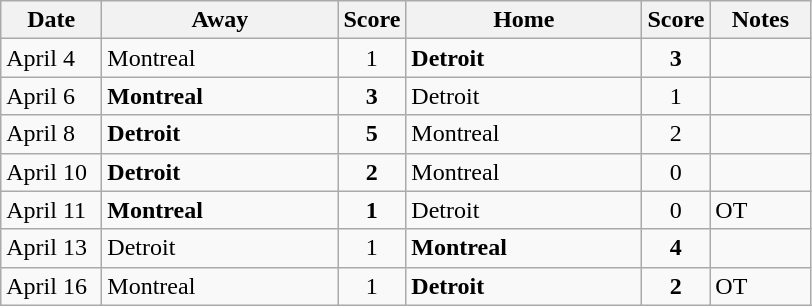<table class="wikitable">
<tr>
<th bgcolor="#DDDDFF" width="60">Date</th>
<th bgcolor="#DDDDFF" width="150">Away</th>
<th bgcolor="#DDDDFF" width="5">Score</th>
<th bgcolor="#DDDDFF" width="150">Home</th>
<th bgcolor="#DDDDFF" width="5">Score</th>
<th bgcolor="#DDDDFF" width="60">Notes</th>
</tr>
<tr>
<td>April 4</td>
<td>Montreal</td>
<td align="center">1</td>
<td><strong>Detroit</strong></td>
<td align="center"><strong>3</strong></td>
<td></td>
</tr>
<tr>
<td>April 6</td>
<td><strong>Montreal</strong></td>
<td align="center"><strong>3</strong></td>
<td>Detroit</td>
<td align="center">1</td>
<td></td>
</tr>
<tr>
<td>April 8</td>
<td><strong>Detroit</strong></td>
<td align="center"><strong>5</strong></td>
<td>Montreal</td>
<td align="center">2</td>
<td></td>
</tr>
<tr>
<td>April 10</td>
<td><strong>Detroit</strong></td>
<td align="center"><strong>2</strong></td>
<td>Montreal</td>
<td align="center">0</td>
<td></td>
</tr>
<tr>
<td>April 11</td>
<td><strong>Montreal</strong></td>
<td align="center"><strong>1</strong></td>
<td>Detroit</td>
<td align="center">0</td>
<td>OT</td>
</tr>
<tr>
<td>April 13</td>
<td>Detroit</td>
<td align="center">1</td>
<td><strong>Montreal</strong></td>
<td align="center"><strong>4</strong></td>
<td></td>
</tr>
<tr>
<td>April 16</td>
<td>Montreal</td>
<td align="center">1</td>
<td><strong>Detroit</strong></td>
<td align="center"><strong>2</strong></td>
<td>OT</td>
</tr>
</table>
